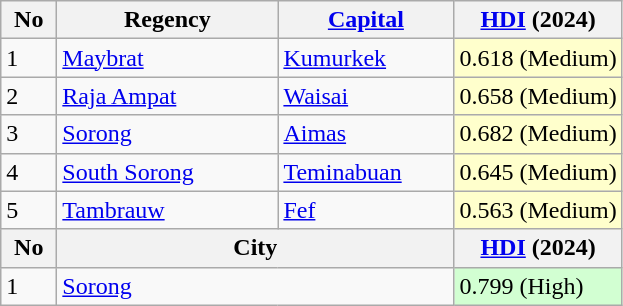<table class="wikitable sortable">
<tr>
<th width="30">No</th>
<th width="140">Regency</th>
<th width="110"><a href='#'>Capital</a></th>
<th><a href='#'>HDI</a> (2024)</th>
</tr>
<tr>
<td>1</td>
<td><a href='#'>Maybrat</a></td>
<td><a href='#'>Kumurkek</a></td>
<td style="background-color:#FFFFCC">0.618 (Medium)</td>
</tr>
<tr>
<td>2</td>
<td><a href='#'>Raja Ampat</a></td>
<td><a href='#'>Waisai</a></td>
<td style="background-color:#FFFFCC">0.658 (Medium)</td>
</tr>
<tr>
<td>3</td>
<td><a href='#'>Sorong</a></td>
<td><a href='#'>Aimas</a></td>
<td style="background-color:#FFFFCC">0.682 (Medium)</td>
</tr>
<tr>
<td>4</td>
<td><a href='#'>South Sorong</a></td>
<td><a href='#'>Teminabuan</a></td>
<td style="background-color:#FFFFCC">0.645 (Medium)</td>
</tr>
<tr>
<td>5</td>
<td><a href='#'>Tambrauw</a></td>
<td><a href='#'>Fef</a></td>
<td style="background-color:#FFFFCC">0.563 (Medium)</td>
</tr>
<tr>
<th>No</th>
<th colspan="2">City</th>
<th><a href='#'>HDI</a> (2024)</th>
</tr>
<tr>
<td>1</td>
<td colspan="2"><a href='#'>Sorong</a></td>
<td style="background-color:#D2FFD2">0.799 (High)</td>
</tr>
</table>
